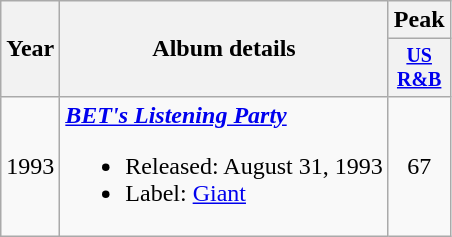<table class="wikitable" style="text-align:center;">
<tr>
<th rowspan="2">Year</th>
<th rowspan="2">Album details</th>
<th colspan="1">Peak</th>
</tr>
<tr style="font-size:smaller;">
<th width="35"><a href='#'>US<br>R&B</a><br></th>
</tr>
<tr>
<td>1993</td>
<td style="text-align:left;"><strong><em><a href='#'>BET's Listening Party</a></em></strong><br><ul><li>Released: August 31, 1993</li><li>Label: <a href='#'>Giant</a></li></ul></td>
<td>67</td>
</tr>
</table>
